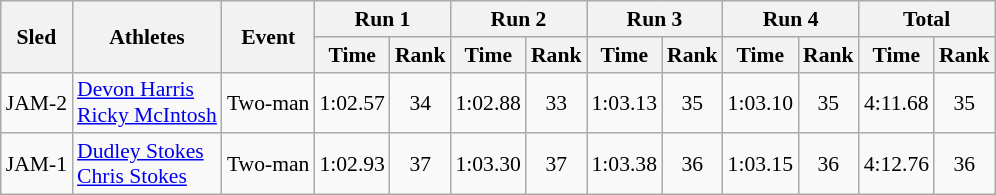<table class="wikitable" style="font-size:90%; text-align:center;">
<tr>
<th rowspan="2">Sled</th>
<th rowspan="2">Athletes</th>
<th rowspan="2">Event</th>
<th colspan="2">Run 1</th>
<th colspan="2">Run 2</th>
<th colspan="2">Run 3</th>
<th colspan="2">Run 4</th>
<th colspan="2">Total</th>
</tr>
<tr>
<th>Time</th>
<th>Rank</th>
<th>Time</th>
<th>Rank</th>
<th>Time</th>
<th>Rank</th>
<th>Time</th>
<th>Rank</th>
<th>Time</th>
<th>Rank</th>
</tr>
<tr>
<td>JAM-2</td>
<td style="text-align:left;"><a href='#'>Devon Harris</a><br><a href='#'>Ricky McIntosh</a></td>
<td>Two-man</td>
<td>1:02.57</td>
<td>34</td>
<td>1:02.88</td>
<td>33</td>
<td>1:03.13</td>
<td>35</td>
<td>1:03.10</td>
<td>35</td>
<td>4:11.68</td>
<td>35</td>
</tr>
<tr>
<td>JAM-1</td>
<td style="text-align:left;"><a href='#'>Dudley Stokes</a><br><a href='#'>Chris Stokes</a></td>
<td>Two-man</td>
<td>1:02.93</td>
<td>37</td>
<td>1:03.30</td>
<td>37</td>
<td>1:03.38</td>
<td>36</td>
<td>1:03.15</td>
<td>36</td>
<td>4:12.76</td>
<td>36</td>
</tr>
</table>
